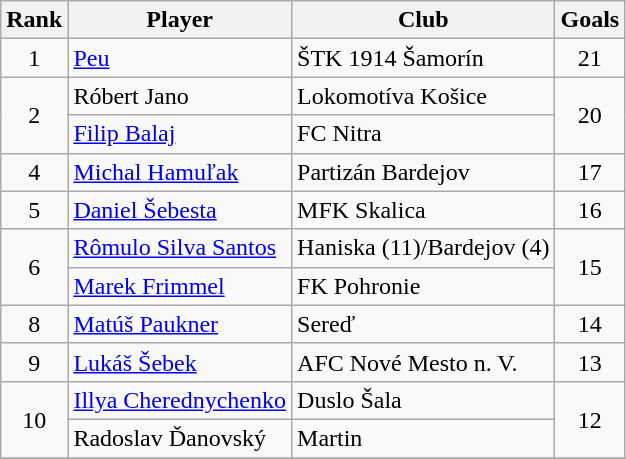<table class="wikitable" style="text-align:center">
<tr>
<th>Rank</th>
<th>Player</th>
<th>Club</th>
<th>Goals</th>
</tr>
<tr>
<td rowspan="1">1</td>
<td align="left"> <a href='#'>Peu</a></td>
<td align="left">ŠTK 1914 Šamorín</td>
<td rowspan="1">21</td>
</tr>
<tr>
<td rowspan="2">2</td>
<td align="left"> Róbert Jano</td>
<td align="left">Lokomotíva Košice</td>
<td rowspan="2">20</td>
</tr>
<tr>
<td align="left"> <a href='#'>Filip Balaj</a></td>
<td align="left">FC Nitra</td>
</tr>
<tr>
<td rowspan="1">4</td>
<td align="left"> <a href='#'>Michal Hamuľak</a></td>
<td align="left">Partizán Bardejov</td>
<td rowspan="1">17</td>
</tr>
<tr>
<td rowspan="1">5</td>
<td align="left"> <a href='#'>Daniel Šebesta</a></td>
<td align="left">MFK Skalica</td>
<td rowspan="1">16</td>
</tr>
<tr>
<td rowspan="2">6</td>
<td align="left"> <a href='#'>Rômulo Silva Santos</a></td>
<td align="left">Haniska (11)/Bardejov (4)</td>
<td rowspan="2">15</td>
</tr>
<tr>
<td align="left"> <a href='#'>Marek Frimmel</a></td>
<td align="left">FK Pohronie</td>
</tr>
<tr>
<td rowspan="1">8</td>
<td align="left"> <a href='#'>Matúš Paukner</a></td>
<td align="left">Sereď</td>
<td rowspan="1">14</td>
</tr>
<tr>
<td rowspan="1">9</td>
<td align="left"> <a href='#'>Lukáš Šebek</a></td>
<td align="left">AFC Nové Mesto n. V.</td>
<td rowspan="1">13</td>
</tr>
<tr>
<td rowspan="2">10</td>
<td align="left"> <a href='#'>Illya Cherednychenko</a></td>
<td align="left">Duslo Šala</td>
<td rowspan="2">12</td>
</tr>
<tr>
<td align="left"> Radoslav Ďanovský</td>
<td align="left">Martin</td>
</tr>
<tr>
</tr>
</table>
